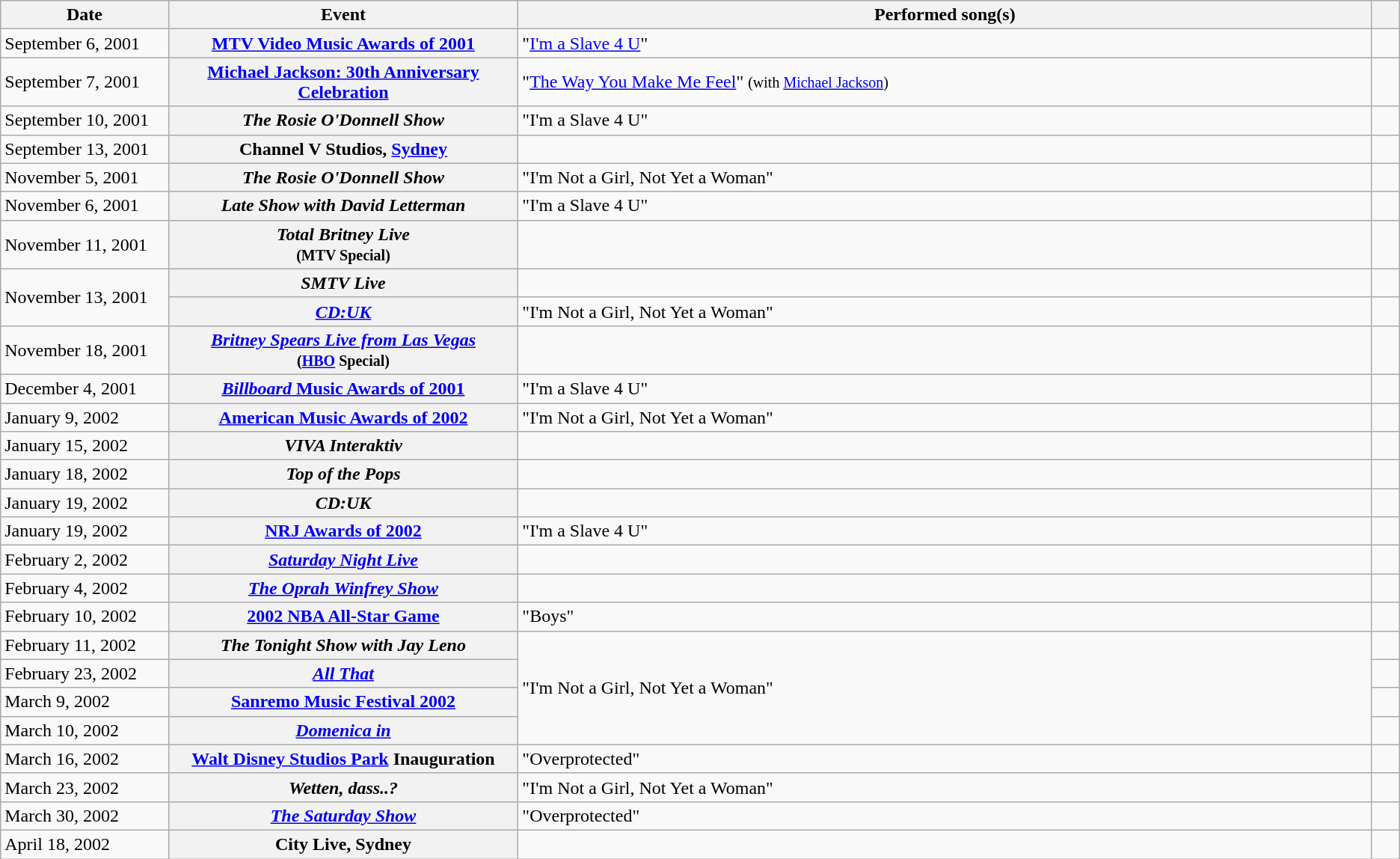<table class="wikitable sortable plainrowheaders">
<tr>
<th style="width:12%;">Date</th>
<th style="width:25%;">Event</th>
<th>Performed song(s)</th>
<th style="width:2%;"></th>
</tr>
<tr>
<td>September 6, 2001</td>
<th scope="row"><a href='#'>MTV Video Music Awards of 2001</a></th>
<td>"<a href='#'>I'm a Slave 4 U</a>"</td>
<td style="text-align:center;"></td>
</tr>
<tr>
<td>September 7, 2001</td>
<th scope="row"><a href='#'>Michael Jackson: 30th Anniversary Celebration</a></th>
<td>"<a href='#'>The Way You Make Me Feel</a>" <small>(with <a href='#'>Michael Jackson</a>)</small></td>
<td style="text-align:center;"></td>
</tr>
<tr>
<td>September 10, 2001</td>
<th scope="row"><em>The Rosie O'Donnell Show</em></th>
<td>"I'm a Slave 4 U"</td>
<td style="text-align:center;"></td>
</tr>
<tr>
<td>September 13, 2001</td>
<th scope="row">Channel V Studios, <a href='#'>Sydney</a></th>
<td></td>
<td style="text-align:center;"></td>
</tr>
<tr>
<td>November 5, 2001</td>
<th scope="row"><em>The Rosie O'Donnell Show</em></th>
<td>"I'm Not a Girl, Not Yet a Woman"</td>
<td style="text-align:center;"></td>
</tr>
<tr>
<td>November 6, 2001</td>
<th scope="row"><em>Late Show with David Letterman</em></th>
<td>"I'm a Slave 4 U"</td>
<td style="text-align:center;"></td>
</tr>
<tr>
<td>November 11, 2001</td>
<th scope="row"><em>Total Britney Live</em> <br><small>(MTV Special)</small></th>
<td></td>
<td style="text-align:center;"></td>
</tr>
<tr>
<td rowspan="2">November 13, 2001</td>
<th scope="row"><em>SMTV Live</em></th>
<td></td>
<td style="text-align:center;"></td>
</tr>
<tr>
<th scope="row"><em><a href='#'>CD:UK</a></em></th>
<td>"I'm Not a Girl, Not Yet a Woman"</td>
<td style="text-align:center;"></td>
</tr>
<tr>
<td>November 18, 2001</td>
<th scope="row"><em><a href='#'>Britney Spears Live from Las Vegas</a></em> <br><small>(<a href='#'>HBO</a> Special)</small></th>
<td></td>
<td style="text-align:center;"></td>
</tr>
<tr>
<td>December 4, 2001</td>
<th scope="row"><a href='#'><em>Billboard</em> Music Awards of 2001</a></th>
<td>"I'm a Slave 4 U"</td>
<td style="text-align:center;"></td>
</tr>
<tr>
<td>January 9, 2002</td>
<th scope="row"><a href='#'>American Music Awards of 2002</a></th>
<td>"I'm Not a Girl, Not Yet a Woman"</td>
<td style="text-align:center;"></td>
</tr>
<tr>
<td>January 15, 2002</td>
<th scope="row"><em>VIVA Interaktiv</em></th>
<td></td>
<td style="text-align:center;"></td>
</tr>
<tr>
<td>January 18, 2002</td>
<th scope="row"><em>Top of the Pops</em></th>
<td></td>
<td style="text-align:center;"></td>
</tr>
<tr>
<td>January 19, 2002</td>
<th scope="row"><em>CD:UK</em></th>
<td></td>
<td style="text-align:center;"></td>
</tr>
<tr>
<td>January 19, 2002</td>
<th scope="row"><a href='#'>NRJ Awards of 2002</a></th>
<td>"I'm a Slave 4 U"</td>
<td style="text-align:center;"></td>
</tr>
<tr>
<td>February 2, 2002</td>
<th scope="row"><em><a href='#'>Saturday Night Live</a></em></th>
<td></td>
<td style="text-align:center;"></td>
</tr>
<tr>
<td>February 4, 2002</td>
<th scope="row"><em><a href='#'>The Oprah Winfrey Show</a></em></th>
<td></td>
<td style="text-align:center;"></td>
</tr>
<tr>
<td>February 10, 2002</td>
<th scope="row"><a href='#'>2002 NBA All-Star Game</a></th>
<td>"Boys"</td>
<td style="text-align:center;"></td>
</tr>
<tr>
<td>February 11, 2002</td>
<th scope="row"><em>The Tonight Show with Jay Leno</em></th>
<td rowspan="4">"I'm Not a Girl, Not Yet a Woman"</td>
<td style="text-align:center;"></td>
</tr>
<tr>
<td>February 23, 2002</td>
<th scope="row"><em><a href='#'>All That</a></em></th>
<td style="text-align:center;"></td>
</tr>
<tr>
<td>March 9, 2002</td>
<th scope="row"><a href='#'>Sanremo Music Festival 2002</a></th>
<td style="text-align:center;"></td>
</tr>
<tr>
<td>March 10, 2002</td>
<th scope="row"><em><a href='#'>Domenica in</a></em></th>
<td style="text-align:center;"></td>
</tr>
<tr>
<td>March 16, 2002</td>
<th scope="row"><a href='#'>Walt Disney Studios Park</a> Inauguration</th>
<td>"Overprotected"</td>
<td style="text-align:center;"></td>
</tr>
<tr>
<td>March 23, 2002</td>
<th scope="row"><em>Wetten, dass..?</em></th>
<td>"I'm Not a Girl, Not Yet a Woman"</td>
<td style="text-align:center;"></td>
</tr>
<tr>
<td>March 30, 2002</td>
<th scope="row"><em><a href='#'>The Saturday Show</a></em></th>
<td>"Overprotected"</td>
<td style="text-align:center;"></td>
</tr>
<tr>
<td>April 18, 2002</td>
<th scope="row">City Live, Sydney</th>
<td></td>
<td style="text-align:center;"></td>
</tr>
</table>
